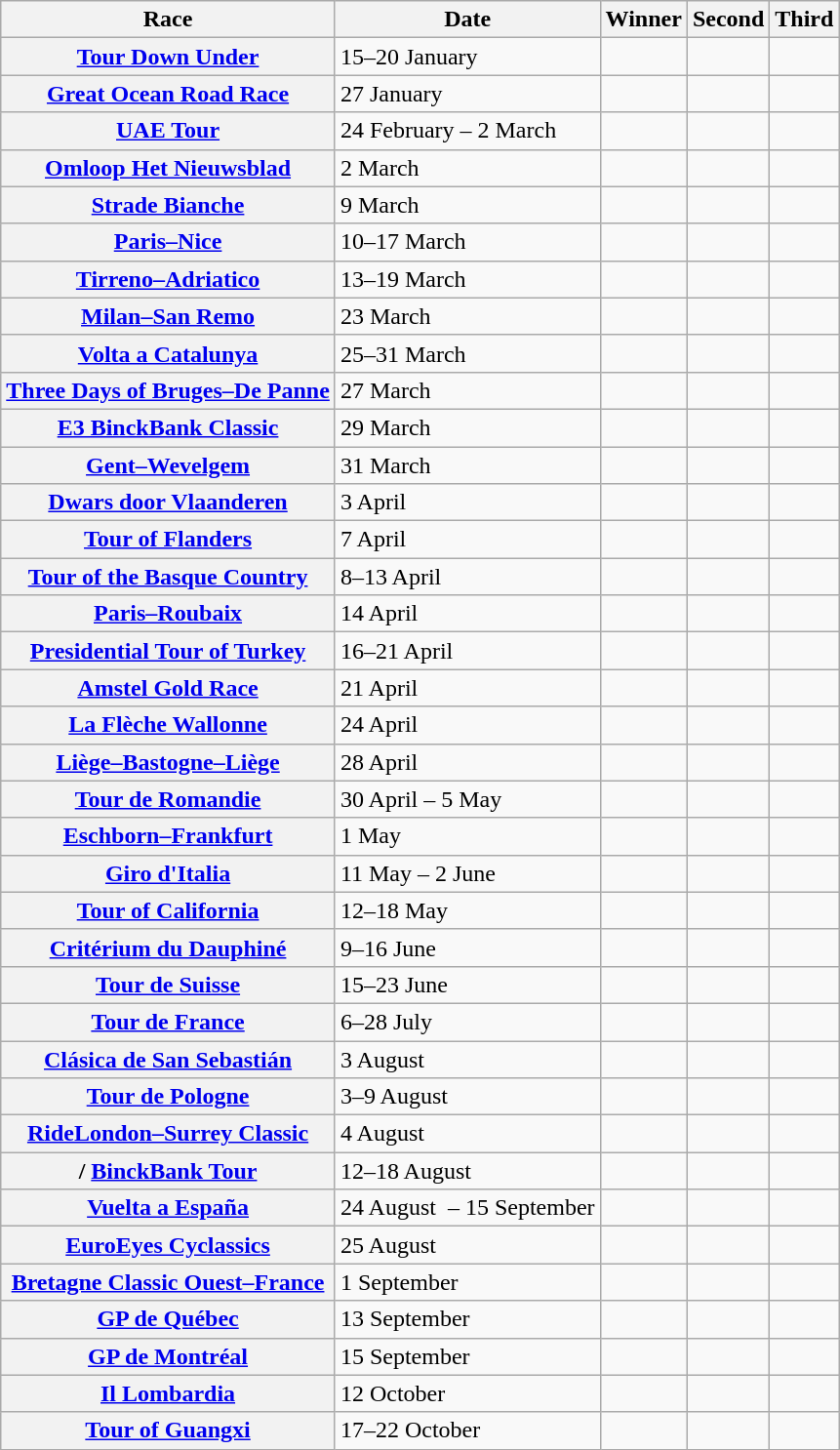<table class="wikitable plainrowheaders">
<tr>
<th scope="col">Race</th>
<th scope="col">Date</th>
<th scope="col">Winner</th>
<th scope="col">Second</th>
<th scope="col">Third</th>
</tr>
<tr>
<th scope="row"> <a href='#'>Tour Down Under</a></th>
<td>15–20 January</td>
<td></td>
<td></td>
<td></td>
</tr>
<tr>
<th scope="row"> <a href='#'>Great Ocean Road Race</a></th>
<td>27 January</td>
<td></td>
<td></td>
<td></td>
</tr>
<tr>
<th scope="row"> <a href='#'>UAE Tour</a></th>
<td>24 February – 2 March</td>
<td></td>
<td></td>
<td></td>
</tr>
<tr>
<th scope="row"> <a href='#'>Omloop Het Nieuwsblad</a></th>
<td>2 March</td>
<td></td>
<td></td>
<td></td>
</tr>
<tr>
<th scope="row"> <a href='#'>Strade Bianche</a></th>
<td>9 March</td>
<td></td>
<td></td>
<td></td>
</tr>
<tr>
<th scope="row"> <a href='#'>Paris–Nice</a></th>
<td>10–17 March</td>
<td></td>
<td></td>
<td></td>
</tr>
<tr>
<th scope="row"> <a href='#'>Tirreno–Adriatico</a></th>
<td>13–19 March</td>
<td></td>
<td></td>
<td></td>
</tr>
<tr>
<th scope="row"> <a href='#'>Milan–San Remo</a></th>
<td>23 March</td>
<td></td>
<td></td>
<td></td>
</tr>
<tr>
<th scope="row"> <a href='#'>Volta a Catalunya</a></th>
<td>25–31 March</td>
<td></td>
<td></td>
<td></td>
</tr>
<tr>
<th scope="row"> <a href='#'>Three Days of Bruges–De Panne</a></th>
<td>27 March</td>
<td></td>
<td></td>
<td></td>
</tr>
<tr>
<th scope="row"> <a href='#'>E3 BinckBank Classic</a></th>
<td>29 March</td>
<td></td>
<td></td>
<td></td>
</tr>
<tr>
<th scope="row"> <a href='#'>Gent–Wevelgem</a></th>
<td>31 March</td>
<td></td>
<td></td>
<td></td>
</tr>
<tr>
<th scope="row"> <a href='#'>Dwars door Vlaanderen</a></th>
<td>3 April</td>
<td></td>
<td></td>
<td></td>
</tr>
<tr>
<th scope="row"> <a href='#'>Tour of Flanders</a></th>
<td>7 April</td>
<td></td>
<td></td>
<td></td>
</tr>
<tr>
<th scope="row"> <a href='#'>Tour of the Basque Country</a></th>
<td>8–13 April</td>
<td></td>
<td></td>
<td></td>
</tr>
<tr>
<th scope="row"> <a href='#'>Paris–Roubaix</a></th>
<td>14 April</td>
<td></td>
<td></td>
<td></td>
</tr>
<tr>
<th scope="row"> <a href='#'>Presidential Tour of Turkey</a></th>
<td>16–21 April</td>
<td></td>
<td></td>
<td></td>
</tr>
<tr>
<th scope="row"> <a href='#'>Amstel Gold Race</a></th>
<td>21 April</td>
<td></td>
<td></td>
<td></td>
</tr>
<tr>
<th scope="row"> <a href='#'>La Flèche Wallonne</a></th>
<td>24 April</td>
<td></td>
<td></td>
<td></td>
</tr>
<tr>
<th scope="row"> <a href='#'>Liège–Bastogne–Liège</a></th>
<td>28 April</td>
<td></td>
<td></td>
<td></td>
</tr>
<tr>
<th scope="row"> <a href='#'>Tour de Romandie</a></th>
<td>30 April – 5 May</td>
<td></td>
<td></td>
<td></td>
</tr>
<tr>
<th scope="row"> <a href='#'>Eschborn–Frankfurt</a></th>
<td>1 May</td>
<td></td>
<td></td>
<td></td>
</tr>
<tr>
<th scope="row"> <a href='#'>Giro d'Italia</a></th>
<td>11 May – 2 June</td>
<td></td>
<td></td>
<td></td>
</tr>
<tr>
<th scope="row"> <a href='#'>Tour of California</a></th>
<td>12–18 May</td>
<td></td>
<td></td>
<td></td>
</tr>
<tr>
<th scope="row"> <a href='#'>Critérium du Dauphiné</a></th>
<td>9–16 June</td>
<td></td>
<td></td>
<td></td>
</tr>
<tr>
<th scope="row"> <a href='#'>Tour de Suisse</a></th>
<td>15–23 June</td>
<td></td>
<td></td>
<td></td>
</tr>
<tr>
<th scope="row"> <a href='#'>Tour de France</a></th>
<td>6–28 July</td>
<td></td>
<td></td>
<td></td>
</tr>
<tr>
<th scope="row"> <a href='#'>Clásica de San Sebastián</a></th>
<td>3 August</td>
<td></td>
<td></td>
<td></td>
</tr>
<tr>
<th scope="row"> <a href='#'>Tour de Pologne</a></th>
<td>3–9 August</td>
<td></td>
<td></td>
<td></td>
</tr>
<tr>
<th scope="row"> <a href='#'>RideLondon–Surrey Classic</a></th>
<td>4 August</td>
<td></td>
<td></td>
<td></td>
</tr>
<tr>
<th scope="row">/ <a href='#'>BinckBank Tour</a></th>
<td>12–18 August</td>
<td></td>
<td></td>
<td></td>
</tr>
<tr>
<th scope="row"> <a href='#'>Vuelta a España</a></th>
<td>24 August  – 15 September</td>
<td></td>
<td></td>
<td></td>
</tr>
<tr>
<th scope="row"> <a href='#'>EuroEyes Cyclassics</a></th>
<td>25 August</td>
<td></td>
<td></td>
<td></td>
</tr>
<tr>
<th scope="row"> <a href='#'>Bretagne Classic Ouest–France</a></th>
<td>1 September</td>
<td></td>
<td></td>
<td></td>
</tr>
<tr>
<th scope="row"> <a href='#'>GP de Québec</a></th>
<td>13 September</td>
<td></td>
<td></td>
<td></td>
</tr>
<tr>
<th scope="row"> <a href='#'>GP de Montréal</a></th>
<td>15 September</td>
<td></td>
<td></td>
<td></td>
</tr>
<tr>
<th scope="row"> <a href='#'>Il Lombardia</a></th>
<td>12 October</td>
<td></td>
<td></td>
<td></td>
</tr>
<tr>
<th scope="row"> <a href='#'>Tour of Guangxi</a></th>
<td>17–22 October</td>
<td></td>
<td></td>
<td></td>
</tr>
</table>
